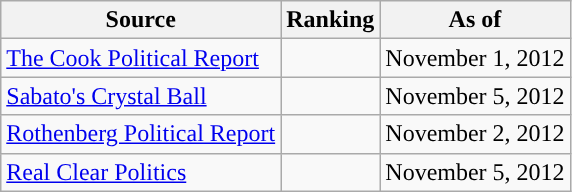<table class="wikitable" style="text-align:center">
<tr>
<th>Source</th>
<th>Ranking</th>
<th>As of</th>
</tr>
<tr>
<td align=left><a href='#'>The Cook Political Report</a></td>
<td></td>
<td>November 1, 2012</td>
</tr>
<tr>
<td align=left><a href='#'>Sabato's Crystal Ball</a></td>
<td style="background:"></td>
<td>November 5, 2012</td>
</tr>
<tr>
<td align=left><a href='#'>Rothenberg Political Report</a></td>
<td style="background:"></td>
<td>November 2, 2012</td>
</tr>
<tr>
<td align=left><a href='#'>Real Clear Politics</a></td>
<td style="background:"></td>
<td>November 5, 2012</td>
</tr>
</table>
